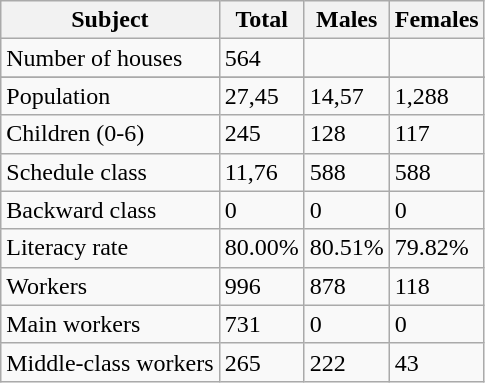<table class="wikitable" style="text-align:left; hight:70%;">
<tr>
<th>Subject</th>
<th>Total</th>
<th>Males</th>
<th>Females</th>
</tr>
<tr -bgcolor="#ffcccc">
<td>Number of houses</td>
<td>564</td>
<td></td>
<td></td>
</tr>
<tr>
</tr>
<tr -bgcolor="#ccffcc">
<td>Population</td>
<td>27,45</td>
<td>14,57</td>
<td>1,288</td>
</tr>
<tr -bgcolor="#ffcccc">
<td>Children (0-6)</td>
<td>245</td>
<td>128</td>
<td>117</td>
</tr>
<tr -bgcolor="#ccffcc">
<td>Schedule class</td>
<td>11,76</td>
<td>588</td>
<td>588</td>
</tr>
<tr -bgcolor="#ffcccc">
<td>Backward class</td>
<td>0</td>
<td>0</td>
<td>0</td>
</tr>
<tr -bgcolor="#ccffcc">
<td>Literacy rate</td>
<td>80.00%</td>
<td>80.51%</td>
<td>79.82%</td>
</tr>
<tr -bgcolor="#ffcccc">
<td>Workers</td>
<td>996</td>
<td>878</td>
<td>118</td>
</tr>
<tr -bgcolor="#ccffcc">
<td>Main workers</td>
<td>731</td>
<td>0</td>
<td>0</td>
</tr>
<tr -bgcolor="#ffcccc">
<td>Middle-class workers</td>
<td>265</td>
<td>222</td>
<td>43</td>
</tr>
</table>
